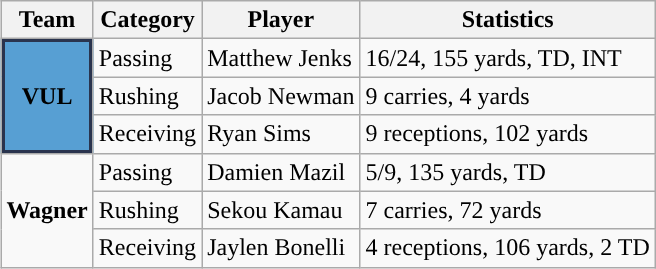<table class="wikitable" style="float: right;">
<tr>
<th>Team</th>
<th>Category</th>
<th>Player</th>
<th>Statistics</th>
</tr>
<tr>
<td rowspan=3 style="background-color:#579FD3;color:#000000;box-shadow: inset 2px 2px 0 #2A344E, inset -2px -2px 0 #2A344E; text-align:center;"><strong>VUL</strong></td>
<td>Passing</td>
<td>Matthew Jenks</td>
<td>16/24, 155 yards, TD, INT</td>
</tr>
<tr>
<td>Rushing</td>
<td>Jacob Newman</td>
<td>9 carries, 4 yards</td>
</tr>
<tr>
<td>Receiving</td>
<td>Ryan Sims</td>
<td>9 receptions, 102 yards</td>
</tr>
<tr>
<td rowspan=3><strong>Wagner</strong></td>
<td>Passing</td>
<td>Damien Mazil</td>
<td>5/9, 135 yards, TD</td>
</tr>
<tr>
<td>Rushing</td>
<td>Sekou Kamau</td>
<td>7 carries, 72 yards</td>
</tr>
<tr>
<td>Receiving</td>
<td>Jaylen Bonelli</td>
<td>4 receptions, 106 yards, 2 TD</td>
</tr>
</table>
